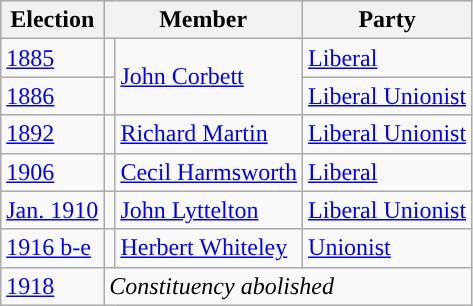<table class="wikitable">
<tr>
<th>Election</th>
<th colspan="2">Member</th>
<th>Party</th>
</tr>
<tr>
<td><a href='#'>1885</a></td>
<td style="color:inherit;background-color: "></td>
<td rowspan="2"><a href='#'>John Corbett</a></td>
<td><a href='#'>Liberal</a></td>
</tr>
<tr>
<td><a href='#'>1886</a></td>
<td style="color:inherit;background-color: "></td>
<td><a href='#'>Liberal Unionist</a></td>
</tr>
<tr>
<td><a href='#'>1892</a></td>
<td style="color:inherit;background-color: "></td>
<td><a href='#'>Richard Martin</a></td>
<td><a href='#'>Liberal Unionist</a></td>
</tr>
<tr>
<td><a href='#'>1906</a></td>
<td style="color:inherit;background-color: "></td>
<td><a href='#'>Cecil Harmsworth</a></td>
<td><a href='#'>Liberal</a></td>
</tr>
<tr>
<td><a href='#'>Jan. 1910</a></td>
<td style="color:inherit;background-color: "></td>
<td><a href='#'>John Lyttelton</a></td>
<td><a href='#'>Liberal Unionist</a></td>
</tr>
<tr>
<td><a href='#'>1916 b-e</a></td>
<td style="color:inherit;background-color: "></td>
<td><a href='#'>Herbert Whiteley</a></td>
<td><a href='#'>Unionist</a></td>
</tr>
<tr>
<td><a href='#'>1918</a></td>
<td colspan="3"><em>Constituency abolished</em></td>
</tr>
</table>
